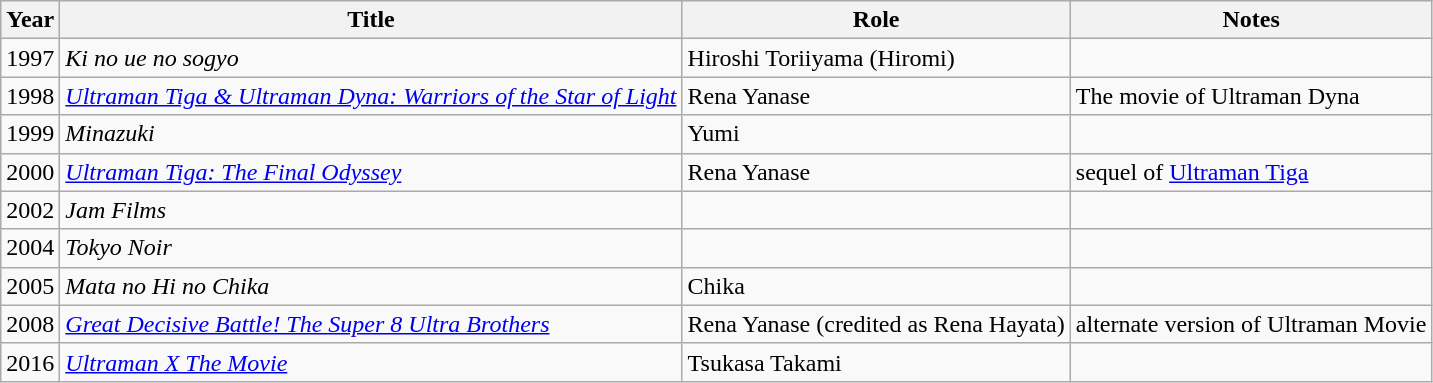<table class="wikitable sortable">
<tr>
<th>Year</th>
<th>Title</th>
<th>Role</th>
<th class="unsortable">Notes</th>
</tr>
<tr>
<td>1997</td>
<td><em>Ki no ue no sogyo</em></td>
<td>Hiroshi Toriiyama (Hiromi)</td>
<td></td>
</tr>
<tr>
<td>1998</td>
<td><em><a href='#'>Ultraman Tiga & Ultraman Dyna: Warriors of the Star of Light</a></em></td>
<td>Rena Yanase</td>
<td>The movie of Ultraman Dyna</td>
</tr>
<tr>
<td>1999</td>
<td><em>Minazuki</em></td>
<td>Yumi</td>
<td></td>
</tr>
<tr>
<td>2000</td>
<td><em><a href='#'>Ultraman Tiga: The Final Odyssey</a></em></td>
<td>Rena Yanase</td>
<td>sequel of <a href='#'>Ultraman Tiga</a></td>
</tr>
<tr>
<td>2002</td>
<td><em>Jam Films</em></td>
<td></td>
<td></td>
</tr>
<tr>
<td>2004</td>
<td><em>Tokyo Noir</em></td>
<td></td>
<td></td>
</tr>
<tr>
<td>2005</td>
<td><em>Mata no Hi no Chika</em></td>
<td>Chika</td>
<td></td>
</tr>
<tr>
<td>2008</td>
<td><em><a href='#'>Great Decisive Battle! The Super 8 Ultra Brothers</a></em></td>
<td>Rena Yanase (credited as Rena Hayata)</td>
<td>alternate version of Ultraman Movie</td>
</tr>
<tr>
<td>2016</td>
<td><em><a href='#'>Ultraman X The Movie</a></em></td>
<td>Tsukasa Takami</td>
<td></td>
</tr>
</table>
